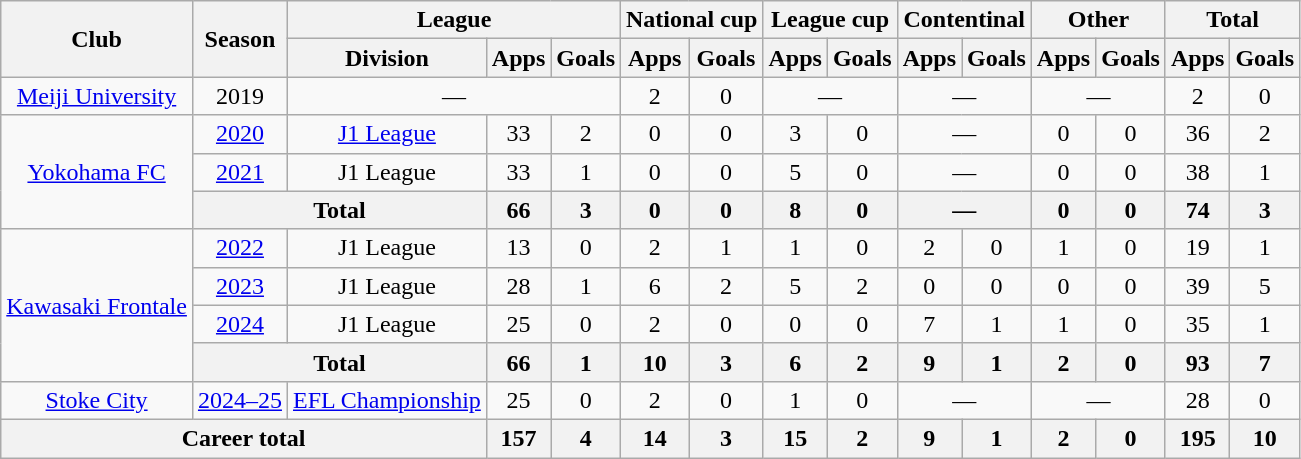<table class="wikitable" style="text-align: center">
<tr>
<th rowspan="2">Club</th>
<th rowspan="2">Season</th>
<th colspan="3">League</th>
<th colspan="2">National cup</th>
<th colspan="2">League cup</th>
<th colspan="2">Contentinal</th>
<th colspan="2">Other</th>
<th colspan="2">Total</th>
</tr>
<tr>
<th>Division</th>
<th>Apps</th>
<th>Goals</th>
<th>Apps</th>
<th>Goals</th>
<th>Apps</th>
<th>Goals</th>
<th>Apps</th>
<th>Goals</th>
<th>Apps</th>
<th>Goals</th>
<th>Apps</th>
<th>Goals</th>
</tr>
<tr>
<td><a href='#'>Meiji University</a></td>
<td>2019</td>
<td colspan="3">—</td>
<td>2</td>
<td>0</td>
<td colspan=2>—</td>
<td colspan=2>—</td>
<td colspan=2>—</td>
<td>2</td>
<td>0</td>
</tr>
<tr>
<td rowspan=3><a href='#'>Yokohama FC</a></td>
<td><a href='#'>2020</a></td>
<td><a href='#'>J1 League</a></td>
<td>33</td>
<td>2</td>
<td>0</td>
<td>0</td>
<td>3</td>
<td>0</td>
<td colspan=2>—</td>
<td>0</td>
<td>0</td>
<td>36</td>
<td>2</td>
</tr>
<tr>
<td><a href='#'>2021</a></td>
<td>J1 League</td>
<td>33</td>
<td>1</td>
<td>0</td>
<td>0</td>
<td>5</td>
<td>0</td>
<td colspan=2>—</td>
<td>0</td>
<td>0</td>
<td>38</td>
<td>1</td>
</tr>
<tr>
<th colspan=2>Total</th>
<th>66</th>
<th>3</th>
<th>0</th>
<th>0</th>
<th>8</th>
<th>0</th>
<th colspan=2>—</th>
<th>0</th>
<th>0</th>
<th>74</th>
<th>3</th>
</tr>
<tr>
<td rowspan=4><a href='#'>Kawasaki Frontale</a></td>
<td><a href='#'>2022</a></td>
<td>J1 League</td>
<td>13</td>
<td>0</td>
<td>2</td>
<td>1</td>
<td>1</td>
<td>0</td>
<td>2</td>
<td>0</td>
<td>1</td>
<td>0</td>
<td>19</td>
<td>1</td>
</tr>
<tr>
<td><a href='#'>2023</a></td>
<td>J1 League</td>
<td>28</td>
<td>1</td>
<td>6</td>
<td>2</td>
<td>5</td>
<td>2</td>
<td>0</td>
<td>0</td>
<td>0</td>
<td>0</td>
<td>39</td>
<td>5</td>
</tr>
<tr>
<td><a href='#'>2024</a></td>
<td>J1 League</td>
<td>25</td>
<td>0</td>
<td>2</td>
<td>0</td>
<td>0</td>
<td>0</td>
<td>7</td>
<td>1</td>
<td>1</td>
<td>0</td>
<td>35</td>
<td>1</td>
</tr>
<tr>
<th colspan=2>Total</th>
<th>66</th>
<th>1</th>
<th>10</th>
<th>3</th>
<th>6</th>
<th>2</th>
<th>9</th>
<th>1</th>
<th>2</th>
<th>0</th>
<th>93</th>
<th>7</th>
</tr>
<tr>
<td><a href='#'>Stoke City</a></td>
<td><a href='#'>2024–25</a></td>
<td><a href='#'>EFL Championship</a></td>
<td>25</td>
<td>0</td>
<td>2</td>
<td>0</td>
<td>1</td>
<td>0</td>
<td colspan=2>—</td>
<td colspan=2>—</td>
<td>28</td>
<td>0</td>
</tr>
<tr>
<th colspan=3>Career total</th>
<th>157</th>
<th>4</th>
<th>14</th>
<th>3</th>
<th>15</th>
<th>2</th>
<th>9</th>
<th>1</th>
<th>2</th>
<th>0</th>
<th>195</th>
<th>10</th>
</tr>
</table>
